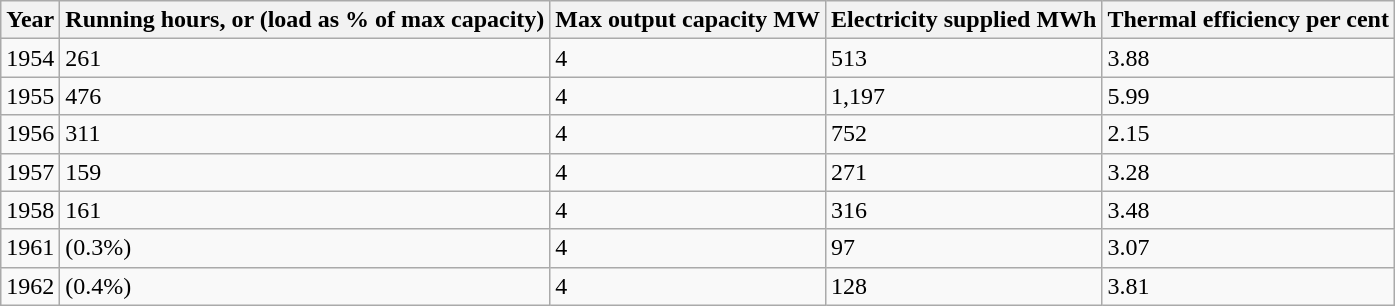<table class="wikitable">
<tr>
<th>Year</th>
<th>Running hours, or (load as % of max capacity)</th>
<th>Max output capacity MW</th>
<th>Electricity supplied MWh</th>
<th>Thermal efficiency per cent</th>
</tr>
<tr>
<td>1954</td>
<td>261</td>
<td>4</td>
<td>513</td>
<td>3.88</td>
</tr>
<tr>
<td>1955</td>
<td>476</td>
<td>4</td>
<td>1,197</td>
<td>5.99</td>
</tr>
<tr>
<td>1956</td>
<td>311</td>
<td>4</td>
<td>752</td>
<td>2.15</td>
</tr>
<tr>
<td>1957</td>
<td>159</td>
<td>4</td>
<td>271</td>
<td>3.28</td>
</tr>
<tr>
<td>1958</td>
<td>161</td>
<td>4</td>
<td>316</td>
<td>3.48</td>
</tr>
<tr>
<td>1961</td>
<td>(0.3%)</td>
<td>4</td>
<td>97</td>
<td>3.07</td>
</tr>
<tr>
<td>1962</td>
<td>(0.4%)</td>
<td>4</td>
<td>128</td>
<td>3.81</td>
</tr>
</table>
